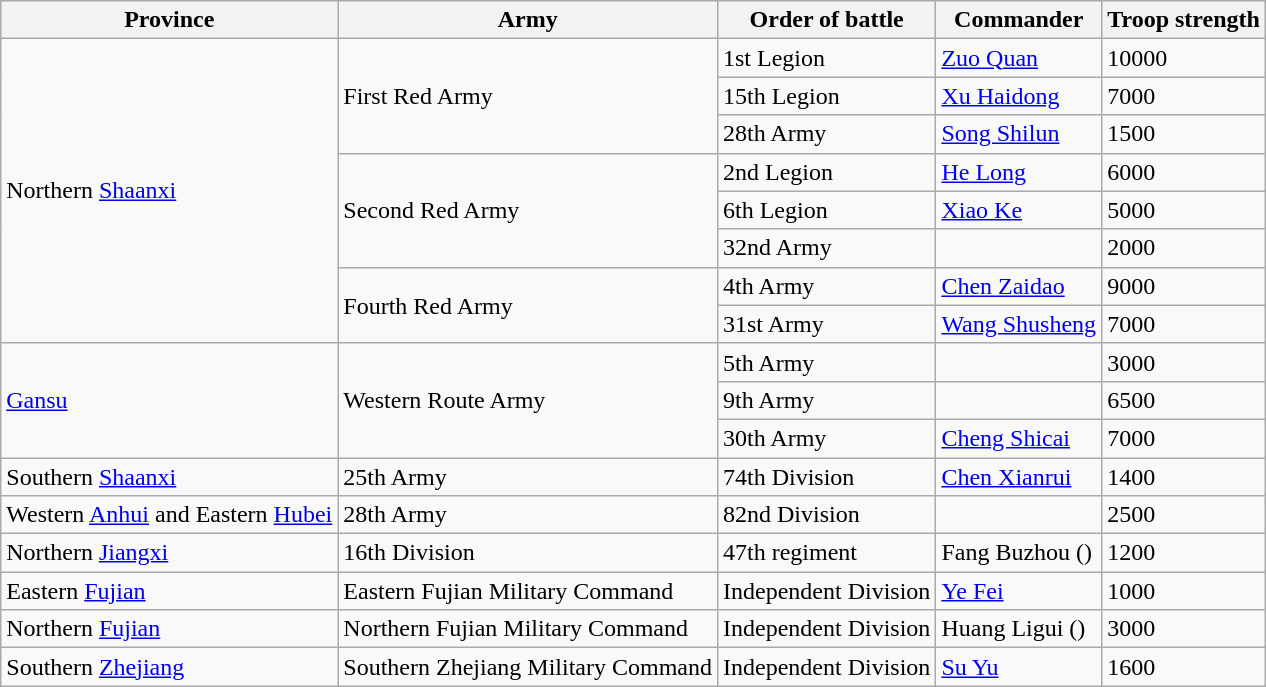<table class="wikitable mw-collapsible autocollapse">
<tr>
<th>Province</th>
<th>Army</th>
<th>Order of battle</th>
<th>Commander</th>
<th>Troop strength</th>
</tr>
<tr>
<td rowspan="8">Northern <a href='#'>Shaanxi</a></td>
<td rowspan="3">First Red Army</td>
<td>1st Legion</td>
<td><a href='#'>Zuo Quan</a></td>
<td>10000</td>
</tr>
<tr>
<td>15th Legion</td>
<td><a href='#'>Xu Haidong</a></td>
<td>7000</td>
</tr>
<tr>
<td>28th Army</td>
<td><a href='#'>Song Shilun</a></td>
<td>1500</td>
</tr>
<tr>
<td rowspan="3">Second Red Army</td>
<td>2nd Legion</td>
<td><a href='#'>He Long</a></td>
<td>6000</td>
</tr>
<tr>
<td>6th Legion</td>
<td><a href='#'>Xiao Ke</a></td>
<td>5000</td>
</tr>
<tr>
<td>32nd Army</td>
<td></td>
<td>2000</td>
</tr>
<tr>
<td rowspan="2">Fourth Red Army</td>
<td>4th Army</td>
<td><a href='#'>Chen Zaidao</a></td>
<td>9000</td>
</tr>
<tr>
<td>31st Army</td>
<td><a href='#'>Wang Shusheng</a></td>
<td>7000</td>
</tr>
<tr>
<td rowspan="3"><a href='#'>Gansu</a></td>
<td rowspan="3">Western Route Army</td>
<td>5th Army</td>
<td></td>
<td>3000</td>
</tr>
<tr>
<td>9th Army</td>
<td></td>
<td>6500</td>
</tr>
<tr>
<td>30th Army</td>
<td><a href='#'>Cheng Shicai</a></td>
<td>7000</td>
</tr>
<tr>
<td rowspan="1">Southern <a href='#'>Shaanxi</a></td>
<td rowspan="1">25th Army</td>
<td>74th Division</td>
<td><a href='#'>Chen Xianrui</a></td>
<td>1400</td>
</tr>
<tr>
<td rowspan="1">Western <a href='#'>Anhui</a> and Eastern <a href='#'>Hubei</a></td>
<td rowspan="1">28th Army</td>
<td>82nd Division</td>
<td></td>
<td>2500</td>
</tr>
<tr>
<td rowspan="1">Northern <a href='#'>Jiangxi</a></td>
<td rowspan="1">16th Division</td>
<td>47th regiment</td>
<td>Fang Buzhou ()</td>
<td>1200</td>
</tr>
<tr>
<td rowspan="1">Eastern <a href='#'>Fujian</a></td>
<td rowspan="1">Eastern Fujian Military Command</td>
<td>Independent Division</td>
<td><a href='#'>Ye Fei</a></td>
<td>1000</td>
</tr>
<tr>
<td rowspan="1">Northern <a href='#'>Fujian</a></td>
<td rowspan="1">Northern Fujian Military Command</td>
<td>Independent Division</td>
<td>Huang Ligui ()</td>
<td>3000</td>
</tr>
<tr>
<td rowspan="1">Southern <a href='#'>Zhejiang</a></td>
<td rowspan="1">Southern Zhejiang Military Command</td>
<td>Independent Division</td>
<td><a href='#'>Su Yu</a></td>
<td>1600</td>
</tr>
</table>
